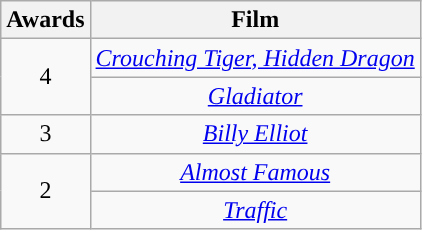<table class="wikitable" style="text-align:center;">
<tr>
<th style="background:">Awards</th>
<th style="background:">Film</th>
</tr>
<tr>
<td rowspan="2">4</td>
<td><em><a href='#'>Crouching Tiger, Hidden Dragon</a></em></td>
</tr>
<tr>
<td><em><a href='#'>Gladiator</a></em></td>
</tr>
<tr>
<td>3</td>
<td><em><a href='#'>Billy Elliot</a></em></td>
</tr>
<tr>
<td rowspan="2">2</td>
<td><em><a href='#'>Almost Famous</a></em></td>
</tr>
<tr>
<td><em><a href='#'>Traffic</a></em></td>
</tr>
</table>
